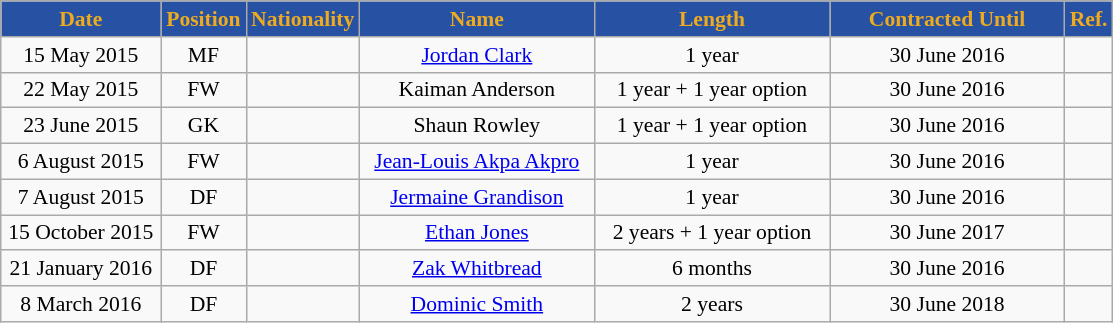<table class="wikitable"  style="text-align:center; font-size:90%; ">
<tr>
<th style="background:#2751A3; color:#EEAB1F; width:100px;">Date</th>
<th style="background:#2751A3; color:#EEAB1F; width:50px;">Position</th>
<th style="background:#2751A3; color:#EEAB1F; width:50px;">Nationality</th>
<th style="background:#2751A3; color:#EEAB1F; width:150px;">Name</th>
<th style="background:#2751A3; color:#EEAB1F; width:150px;">Length</th>
<th style="background:#2751A3; color:#EEAB1F; width:150px;">Contracted Until</th>
<th style="background:#2751A3; color:#EEAB1F; width:25px;">Ref.</th>
</tr>
<tr>
<td>15 May 2015</td>
<td>MF</td>
<td></td>
<td><a href='#'>Jordan Clark</a></td>
<td>1 year</td>
<td>30 June 2016</td>
<td></td>
</tr>
<tr>
<td>22 May 2015</td>
<td>FW</td>
<td></td>
<td>Kaiman Anderson</td>
<td>1 year + 1 year option</td>
<td>30 June 2016</td>
<td></td>
</tr>
<tr>
<td>23 June 2015</td>
<td>GK</td>
<td></td>
<td>Shaun Rowley</td>
<td>1 year + 1 year option</td>
<td>30 June 2016</td>
<td></td>
</tr>
<tr>
<td>6 August 2015</td>
<td>FW</td>
<td></td>
<td><a href='#'>Jean-Louis Akpa Akpro</a></td>
<td>1 year</td>
<td>30 June 2016</td>
<td></td>
</tr>
<tr>
<td>7 August 2015</td>
<td>DF</td>
<td></td>
<td><a href='#'>Jermaine Grandison</a></td>
<td>1 year</td>
<td>30 June 2016</td>
<td></td>
</tr>
<tr>
<td>15 October 2015</td>
<td>FW</td>
<td></td>
<td><a href='#'>Ethan Jones</a></td>
<td>2 years + 1 year option</td>
<td>30 June 2017</td>
<td></td>
</tr>
<tr>
<td>21 January 2016</td>
<td>DF</td>
<td></td>
<td><a href='#'>Zak Whitbread</a></td>
<td>6 months</td>
<td>30 June 2016</td>
<td></td>
</tr>
<tr>
<td>8 March 2016</td>
<td>DF</td>
<td></td>
<td><a href='#'>Dominic Smith</a></td>
<td>2 years</td>
<td>30 June 2018</td>
<td></td>
</tr>
</table>
